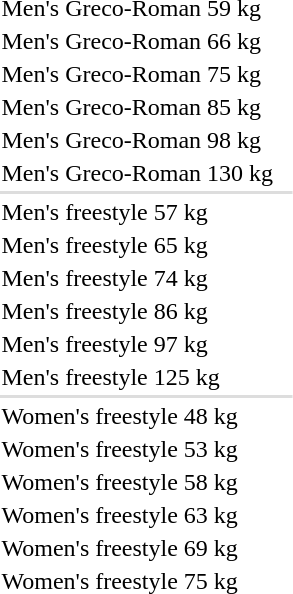<table>
<tr>
<td rowspan=2>Men's Greco-Roman 59 kg</td>
<td rowspan=2></td>
<td rowspan=2></td>
<td></td>
</tr>
<tr>
<td></td>
</tr>
<tr>
<td rowspan=2>Men's Greco-Roman 66 kg</td>
<td rowspan=2></td>
<td rowspan=2></td>
<td></td>
</tr>
<tr>
<td></td>
</tr>
<tr>
<td rowspan=2>Men's Greco-Roman 75 kg</td>
<td rowspan=2></td>
<td rowspan=2></td>
<td></td>
</tr>
<tr>
<td></td>
</tr>
<tr>
<td rowspan=2>Men's Greco-Roman 85 kg</td>
<td rowspan=2></td>
<td rowspan=2></td>
<td></td>
</tr>
<tr>
<td></td>
</tr>
<tr>
<td rowspan=2>Men's Greco-Roman 98 kg</td>
<td rowspan=2 nowrap></td>
<td rowspan=2></td>
<td></td>
</tr>
<tr>
<td></td>
</tr>
<tr>
<td rowspan=2>Men's Greco-Roman 130 kg</td>
<td rowspan=2></td>
<td rowspan=2></td>
<td></td>
</tr>
<tr>
<td></td>
</tr>
<tr bgcolor=#dddddd>
<td colspan=4></td>
</tr>
<tr>
<td rowspan=2>Men's freestyle 57 kg</td>
<td rowspan=2></td>
<td rowspan=2></td>
<td></td>
</tr>
<tr>
<td></td>
</tr>
<tr>
<td rowspan=2>Men's freestyle 65 kg</td>
<td rowspan=2></td>
<td rowspan=2></td>
<td></td>
</tr>
<tr>
<td></td>
</tr>
<tr>
<td rowspan=2>Men's freestyle 74 kg</td>
<td rowspan=2></td>
<td rowspan=2 nowrap></td>
<td></td>
</tr>
<tr>
<td></td>
</tr>
<tr>
<td rowspan=2>Men's freestyle 86 kg</td>
<td rowspan=2></td>
<td rowspan=2></td>
<td nowrap></td>
</tr>
<tr>
<td></td>
</tr>
<tr>
<td>Men's freestyle 97 kg</td>
<td></td>
<td></td>
<td></td>
</tr>
<tr>
<td rowspan=2>Men's freestyle 125 kg</td>
<td rowspan=2></td>
<td rowspan=2></td>
<td></td>
</tr>
<tr>
<td></td>
</tr>
<tr bgcolor=#dddddd>
<td colspan=4></td>
</tr>
<tr>
<td rowspan=2>Women's freestyle 48 kg</td>
<td rowspan=2></td>
<td rowspan=2></td>
<td></td>
</tr>
<tr>
<td></td>
</tr>
<tr>
<td>Women's freestyle 53 kg</td>
<td></td>
<td></td>
<td></td>
</tr>
<tr>
<td rowspan=2>Women's freestyle 58 kg</td>
<td rowspan=2></td>
<td rowspan=2></td>
<td></td>
</tr>
<tr>
<td></td>
</tr>
<tr>
<td rowspan=2>Women's freestyle 63 kg</td>
<td rowspan=2></td>
<td rowspan=2></td>
<td></td>
</tr>
<tr>
<td></td>
</tr>
<tr>
<td>Women's freestyle 69 kg</td>
<td></td>
<td></td>
<td></td>
</tr>
<tr>
<td>Women's freestyle 75 kg</td>
<td></td>
<td></td>
<td></td>
</tr>
</table>
